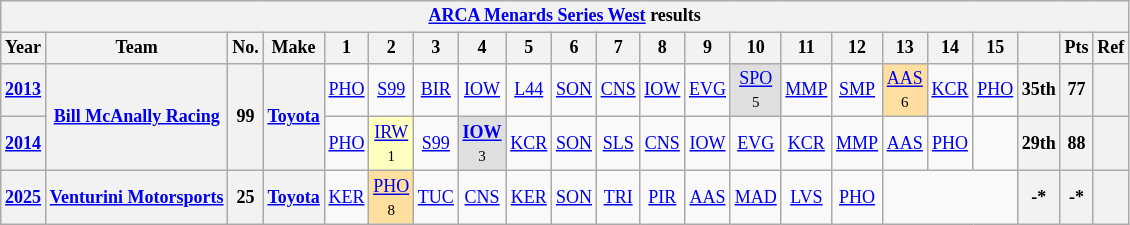<table class="wikitable" style="text-align:center; font-size:75%">
<tr>
<th colspan=23><a href='#'>ARCA Menards Series West</a> results</th>
</tr>
<tr>
<th>Year</th>
<th>Team</th>
<th>No.</th>
<th>Make</th>
<th>1</th>
<th>2</th>
<th>3</th>
<th>4</th>
<th>5</th>
<th>6</th>
<th>7</th>
<th>8</th>
<th>9</th>
<th>10</th>
<th>11</th>
<th>12</th>
<th>13</th>
<th>14</th>
<th>15</th>
<th></th>
<th>Pts</th>
<th>Ref</th>
</tr>
<tr>
<th><a href='#'>2013</a></th>
<th rowspan=2><a href='#'>Bill McAnally Racing</a></th>
<th rowspan=2>99</th>
<th rowspan=2><a href='#'>Toyota</a></th>
<td><a href='#'>PHO</a></td>
<td><a href='#'>S99</a></td>
<td><a href='#'>BIR</a></td>
<td><a href='#'>IOW</a></td>
<td><a href='#'>L44</a></td>
<td><a href='#'>SON</a></td>
<td><a href='#'>CNS</a></td>
<td><a href='#'>IOW</a></td>
<td><a href='#'>EVG</a></td>
<td style="background:#DFDFDF;"><a href='#'>SPO</a><br><small>5</small></td>
<td><a href='#'>MMP</a></td>
<td><a href='#'>SMP</a></td>
<td style="background:#FFDF9F;"><a href='#'>AAS</a><br><small>6</small></td>
<td><a href='#'>KCR</a></td>
<td><a href='#'>PHO</a></td>
<th>35th</th>
<th>77</th>
<th></th>
</tr>
<tr>
<th><a href='#'>2014</a></th>
<td><a href='#'>PHO</a></td>
<td style="background:#FFFFBF;"><a href='#'>IRW</a><br><small>1</small></td>
<td><a href='#'>S99</a></td>
<td style="background:#DFDFDF;"><strong><a href='#'>IOW</a></strong><br><small>3</small></td>
<td><a href='#'>KCR</a></td>
<td><a href='#'>SON</a></td>
<td><a href='#'>SLS</a></td>
<td><a href='#'>CNS</a></td>
<td><a href='#'>IOW</a></td>
<td><a href='#'>EVG</a></td>
<td><a href='#'>KCR</a></td>
<td><a href='#'>MMP</a></td>
<td><a href='#'>AAS</a></td>
<td><a href='#'>PHO</a></td>
<td></td>
<th>29th</th>
<th>88</th>
<th></th>
</tr>
<tr>
<th><a href='#'>2025</a></th>
<th><a href='#'>Venturini Motorsports</a></th>
<th>25</th>
<th><a href='#'>Toyota</a></th>
<td><a href='#'>KER</a></td>
<td style="background:#FFDF9F;"><a href='#'>PHO</a><br><small>8</small></td>
<td><a href='#'>TUC</a></td>
<td><a href='#'>CNS</a></td>
<td><a href='#'>KER</a></td>
<td><a href='#'>SON</a></td>
<td><a href='#'>TRI</a></td>
<td><a href='#'>PIR</a></td>
<td><a href='#'>AAS</a></td>
<td><a href='#'>MAD</a></td>
<td><a href='#'>LVS</a></td>
<td><a href='#'>PHO</a></td>
<td colspan=3></td>
<th>-*</th>
<th>-*</th>
<th></th>
</tr>
</table>
